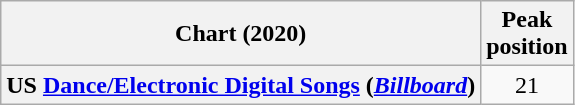<table class="wikitable sortable plainrowheaders" style="text-align:center">
<tr>
<th scope="col">Chart (2020)</th>
<th scope="col">Peak<br>position</th>
</tr>
<tr>
<th scope="row">US <a href='#'>Dance/Electronic Digital Songs</a> (<em><a href='#'>Billboard</a></em>)</th>
<td>21</td>
</tr>
</table>
